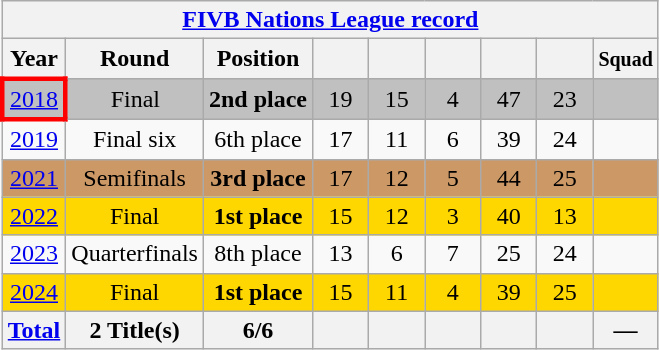<table class="wikitable" style="text-align:center">
<tr>
<th colspan=9><a href='#'> FIVB Nations League record</a></th>
</tr>
<tr>
<th>Year</th>
<th>Round</th>
<th>Position</th>
<th width=30></th>
<th width=30></th>
<th width=30></th>
<th width=30></th>
<th width=30></th>
<th><small>Squad</small></th>
</tr>
<tr bgcolor=silver>
<td style="border:3px solid red"> <a href='#'>2018</a></td>
<td>Final</td>
<td><strong>2nd place</strong></td>
<td>19</td>
<td>15</td>
<td>4</td>
<td>47</td>
<td>23</td>
<td></td>
</tr>
<tr>
<td> <a href='#'>2019</a></td>
<td>Final six</td>
<td>6th place</td>
<td>17</td>
<td>11</td>
<td>6</td>
<td>39</td>
<td>24</td>
<td></td>
</tr>
<tr bgcolor=#cc9966>
<td> <a href='#'>2021</a></td>
<td>Semifinals</td>
<td><strong>3rd place</strong></td>
<td>17</td>
<td>12</td>
<td>5</td>
<td>44</td>
<td>25</td>
<td></td>
</tr>
<tr bgcolor=gold>
<td> <a href='#'>2022</a></td>
<td>Final</td>
<td><strong>1st place</strong></td>
<td>15</td>
<td>12</td>
<td>3</td>
<td>40</td>
<td>13</td>
<td></td>
</tr>
<tr>
<td> <a href='#'>2023</a></td>
<td>Quarterfinals</td>
<td>8th place</td>
<td>13</td>
<td>6</td>
<td>7</td>
<td>25</td>
<td>24</td>
<td></td>
</tr>
<tr bgcolor=gold>
<td> <a href='#'>2024</a></td>
<td>Final</td>
<td><strong>1st place</strong></td>
<td>15</td>
<td>11</td>
<td>4</td>
<td>39</td>
<td>25</td>
<td></td>
</tr>
<tr>
<th><a href='#'> Total</a></th>
<th>2 Title(s)</th>
<th>6/6</th>
<th></th>
<th></th>
<th></th>
<th></th>
<th></th>
<th>—</th>
</tr>
</table>
